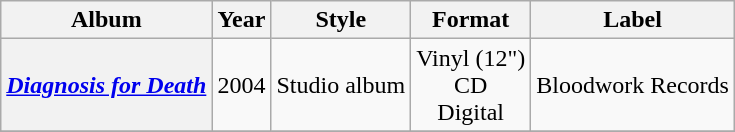<table class="wikitable plainrowheaders" border="1">
<tr>
<th scope="col">Album</th>
<th scope="col">Year</th>
<th scope="col">Style</th>
<th scope="col">Format</th>
<th scope="col">Label</th>
</tr>
<tr>
<th scope="row"><em><a href='#'>Diagnosis for Death</a></em></th>
<td style="text-align:center;">2004</td>
<td style="text-align:center;">Studio album</td>
<td style="text-align:center;">Vinyl (12") <br> CD <br> Digital</td>
<td style="text-align:center;">Bloodwork Records</td>
</tr>
<tr>
</tr>
</table>
